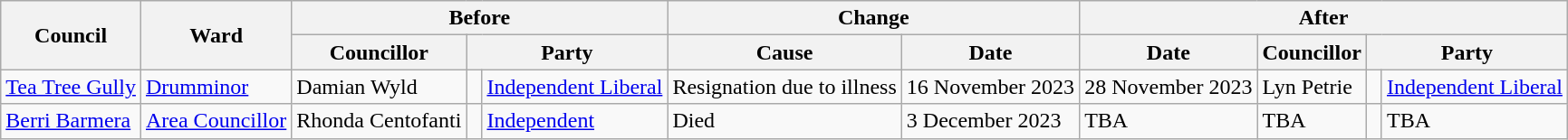<table class="wikitable sortable" style="border: none;">
<tr>
<th rowspan="2">Council</th>
<th rowspan="2">Ward</th>
<th colspan="3">Before</th>
<th colspan="2">Change</th>
<th colspan="4">After</th>
</tr>
<tr>
<th>Councillor</th>
<th colspan="2">Party</th>
<th>Cause</th>
<th>Date</th>
<th>Date</th>
<th>Councillor</th>
<th colspan="2">Party</th>
</tr>
<tr>
<td><a href='#'>Tea Tree Gully</a></td>
<td><a href='#'>Drumminor</a></td>
<td>Damian Wyld</td>
<td> </td>
<td><a href='#'>Independent Liberal</a></td>
<td>Resignation due to illness</td>
<td>16 November 2023</td>
<td>28 November 2023</td>
<td>Lyn Petrie</td>
<td> </td>
<td><a href='#'>Independent Liberal</a></td>
</tr>
<tr>
<td><a href='#'>Berri Barmera</a></td>
<td><a href='#'>Area Councillor</a></td>
<td>Rhonda Centofanti</td>
<td> </td>
<td><a href='#'>Independent</a></td>
<td>Died</td>
<td>3 December 2023</td>
<td>TBA</td>
<td>TBA</td>
<td> </td>
<td>TBA</td>
</tr>
</table>
